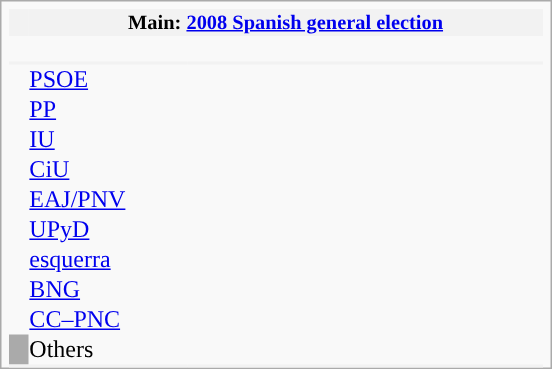<table class="infobox vcard" style="width:23.0em; padding:0.3em; padding-bottom:0em;" cellspacing=0>
<tr>
<td style="background:#F2F2F2; vertical-align:middle; padding:0.4em;" width="30px"></td>
<th colspan="4" style="text-align:center; background:#F2F2F2; font-size:0.85em; width:100%; vertical-align:middle;">Main: <a href='#'>2008 Spanish general election</a></th>
</tr>
<tr>
<td colspan="5" style="text-align:center; font-size:0.85em; padding:0.5em 0em;">  </td>
</tr>
<tr>
<td colspan="5"></td>
</tr>
<tr>
<td colspan="5"></td>
</tr>
<tr>
<th colspan="2" width="85px" style="background:#F2F2F2;"></th>
<th width="70px" style="background:#F2F2F2;"></th>
<th width="45px" style="background:#F2F2F2;"></th>
<th width="30px" style="background:#F2F2F2;"></th>
</tr>
<tr>
<td style="background:"></td>
<td><a href='#'>PSOE</a></td>
<td></td>
<td></td>
<td></td>
</tr>
<tr>
<td style="background:"></td>
<td><a href='#'>PP</a></td>
<td></td>
<td></td>
<td></td>
</tr>
<tr>
<td style="background:"></td>
<td><a href='#'>IU</a></td>
<td></td>
<td></td>
<td></td>
</tr>
<tr>
<td style="background:"></td>
<td><a href='#'>CiU</a></td>
<td></td>
<td></td>
<td></td>
</tr>
<tr>
<td style="background:"></td>
<td><a href='#'>EAJ/PNV</a></td>
<td></td>
<td></td>
<td></td>
</tr>
<tr>
<td style="background:"></td>
<td><a href='#'>UPyD</a></td>
<td></td>
<td></td>
<td></td>
</tr>
<tr>
<td style="background:"></td>
<td><a href='#'>esquerra</a></td>
<td></td>
<td></td>
<td></td>
</tr>
<tr>
<td style="background:"></td>
<td><a href='#'>BNG</a></td>
<td></td>
<td></td>
<td></td>
</tr>
<tr>
<td style="background:"></td>
<td><a href='#'>CC–PNC</a></td>
<td></td>
<td></td>
<td></td>
</tr>
<tr>
<td style="background:#AAAAAA;"></td>
<td>Others</td>
<td></td>
<td></td>
<td></td>
</tr>
<tr>
<th colspan="2" style="background:#F2F2F2;"></th>
<th style="background:#F2F2F2;"></th>
<th style="background:#F2F2F2;"></th>
<th style="background:#F2F2F2;"></th>
</tr>
</table>
